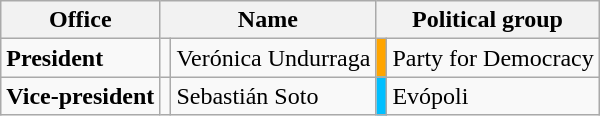<table class="wikitable centre">
<tr>
<th>Office</th>
<th colspan="2">Name</th>
<th colspan="2">Political group</th>
</tr>
<tr>
<td><strong>President</strong></td>
<td></td>
<td>Verónica Undurraga</td>
<td bgcolor="#FFA500"></td>
<td>Party for Democracy</td>
</tr>
<tr>
<td><strong>Vice-president</strong></td>
<td></td>
<td>Sebastián Soto</td>
<td bgcolor="#00BFFF"></td>
<td colspan="2">Evópoli</td>
</tr>
</table>
